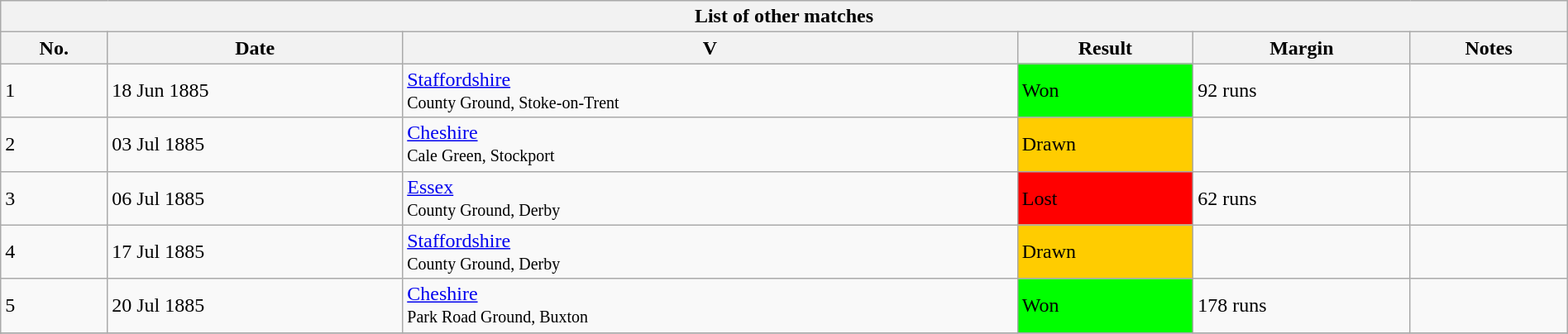<table class="wikitable" width="100%">
<tr>
<th bgcolor="#efefef" colspan=6>List of other matches</th>
</tr>
<tr bgcolor="#efefef">
<th>No.</th>
<th>Date</th>
<th>V</th>
<th>Result</th>
<th>Margin</th>
<th>Notes</th>
</tr>
<tr>
<td>1</td>
<td>18 Jun 1885 </td>
<td><a href='#'>Staffordshire</a>   <br><small> County Ground, Stoke-on-Trent </small></td>
<td bgcolor="#00FF00">Won</td>
<td>92 runs</td>
<td><small>   </small></td>
</tr>
<tr>
<td>2</td>
<td>03 Jul 1885</td>
<td><a href='#'>Cheshire</a>  <br><small> Cale Green, Stockport </small></td>
<td bgcolor="#FFCC00">Drawn</td>
<td></td>
<td><small>   </small></td>
</tr>
<tr>
<td>3</td>
<td>06 Jul 1885 </td>
<td><a href='#'>Essex</a>  <br><small> County Ground, Derby</small></td>
<td bgcolor="#FF0000">Lost</td>
<td>62 runs</td>
<td><small>   </small></td>
</tr>
<tr>
<td>4</td>
<td>17 Jul 1885 </td>
<td><a href='#'>Staffordshire</a>    <br><small> County Ground, Derby </small></td>
<td bgcolor="#FFCC00">Drawn</td>
<td></td>
<td><small>   </small></td>
</tr>
<tr>
<td>5</td>
<td>20 Jul 1885 </td>
<td><a href='#'>Cheshire</a> <br><small> Park Road Ground, Buxton </small></td>
<td bgcolor="#00FF00">Won</td>
<td>178 runs</td>
<td><small>   </small></td>
</tr>
<tr>
</tr>
<tr>
</tr>
</table>
